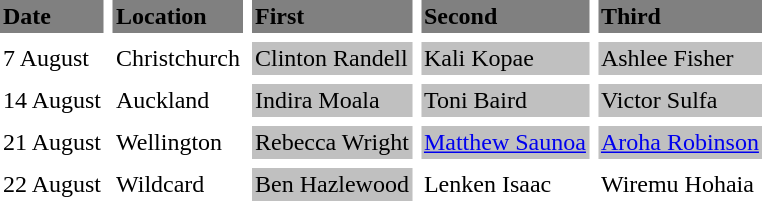<table cellpadding=2 cellspacing=6>
<tr bgcolor=#808080>
<td><strong>Date</strong></td>
<td><strong>Location</strong></td>
<td><strong>First</strong></td>
<td><strong>Second</strong></td>
<td><strong>Third</strong></td>
</tr>
<tr>
<td>7 August</td>
<td>Christchurch</td>
<td bgcolor="#C0C0C0">Clinton Randell</td>
<td bgcolor="#C0C0C0">Kali Kopae</td>
<td bgcolor="#C0C0C0">Ashlee Fisher</td>
</tr>
<tr>
<td>14 August</td>
<td>Auckland</td>
<td bgcolor="#C0C0C0">Indira Moala</td>
<td bgcolor="#C0C0C0">Toni Baird</td>
<td bgcolor="#C0C0C0">Victor Sulfa</td>
</tr>
<tr>
<td>21 August</td>
<td>Wellington</td>
<td bgcolor="#C0C0C0">Rebecca Wright</td>
<td bgcolor="#C0C0C0"><a href='#'>Matthew Saunoa</a></td>
<td bgcolor="#C0C0C0"><a href='#'>Aroha Robinson</a></td>
</tr>
<tr>
<td>22 August</td>
<td>Wildcard</td>
<td bgcolor="#C0C0C0">Ben Hazlewood</td>
<td>Lenken Isaac</td>
<td>Wiremu Hohaia</td>
</tr>
</table>
